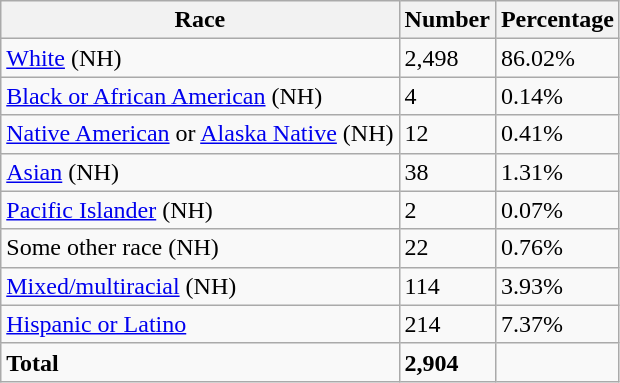<table class="wikitable">
<tr>
<th>Race</th>
<th>Number</th>
<th>Percentage</th>
</tr>
<tr>
<td><a href='#'>White</a> (NH)</td>
<td>2,498</td>
<td>86.02%</td>
</tr>
<tr>
<td><a href='#'>Black or African American</a> (NH)</td>
<td>4</td>
<td>0.14%</td>
</tr>
<tr>
<td><a href='#'>Native American</a> or <a href='#'>Alaska Native</a> (NH)</td>
<td>12</td>
<td>0.41%</td>
</tr>
<tr>
<td><a href='#'>Asian</a> (NH)</td>
<td>38</td>
<td>1.31%</td>
</tr>
<tr>
<td><a href='#'>Pacific Islander</a> (NH)</td>
<td>2</td>
<td>0.07%</td>
</tr>
<tr>
<td>Some other race (NH)</td>
<td>22</td>
<td>0.76%</td>
</tr>
<tr>
<td><a href='#'>Mixed/multiracial</a> (NH)</td>
<td>114</td>
<td>3.93%</td>
</tr>
<tr>
<td><a href='#'>Hispanic or Latino</a></td>
<td>214</td>
<td>7.37%</td>
</tr>
<tr>
<td><strong>Total</strong></td>
<td><strong>2,904</strong></td>
<td></td>
</tr>
</table>
